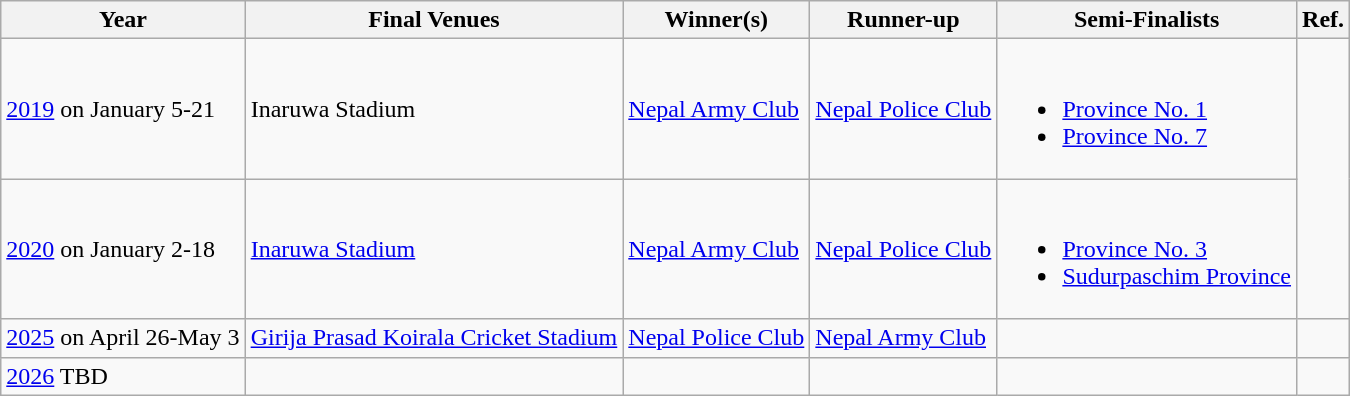<table class="wikitable">
<tr>
<th>Year</th>
<th>Final Venues</th>
<th>Winner(s)</th>
<th>Runner-up</th>
<th>Semi-Finalists</th>
<th>Ref.</th>
</tr>
<tr>
<td><a href='#'>2019</a> on January 5-21</td>
<td>Inaruwa Stadium</td>
<td><a href='#'>Nepal Army Club</a></td>
<td><a href='#'>Nepal Police Club</a></td>
<td><br><ul><li><a href='#'>Province No. 1</a></li><li><a href='#'>Province No. 7</a></li></ul></td>
</tr>
<tr>
<td><a href='#'>2020</a> on January 2-18</td>
<td><a href='#'>Inaruwa Stadium</a></td>
<td><a href='#'>Nepal Army Club</a></td>
<td><a href='#'>Nepal Police Club</a></td>
<td><br><ul><li><a href='#'>Province No. 3</a></li><li><a href='#'>Sudurpaschim Province</a></li></ul></td>
</tr>
<tr>
<td><a href='#'>2025</a>  on April 26-May 3</td>
<td><a href='#'>Girija Prasad Koirala Cricket Stadium</a></td>
<td><a href='#'>Nepal Police Club</a></td>
<td><a href='#'>Nepal Army Club</a></td>
<td></td>
<td></td>
</tr>
<tr>
<td><a href='#'>2026</a> TBD</td>
<td></td>
<td></td>
<td></td>
<td></td>
</tr>
</table>
